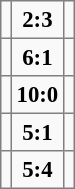<table bgcolor="#f9f9f9" cellpadding="3" cellspacing="0" border="1" style="font-size: 95%; border: gray solid 1px; border-collapse: collapse; background: #f9f9f9;">
<tr>
<td></td>
<td align="center"><strong>2:3</strong></td>
<td><strong></strong></td>
</tr>
<tr>
<td><strong></strong></td>
<td align="center"><strong>6:1</strong></td>
<td></td>
</tr>
<tr>
<td><strong></strong></td>
<td align="center"><strong>10:0</strong></td>
<td></td>
</tr>
<tr>
<td><strong></strong></td>
<td align="center"><strong>5:1</strong></td>
<td></td>
</tr>
<tr>
<td><strong></strong></td>
<td align="center"><strong>5:4</strong></td>
<td></td>
</tr>
</table>
